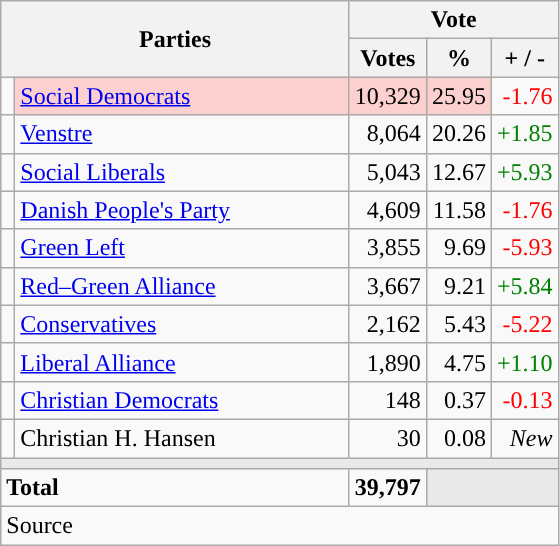<table class="wikitable" style="text-align:right;">
<tr>
<th style="text-align:centre;" rowspan="2" colspan="2" width="225">Parties</th>
<th colspan="3">Vote</th>
</tr>
<tr>
<th width="15">Votes</th>
<th width="15">%</th>
<th width="15">+ / -</th>
</tr>
<tr>
<td width="2" style="color:inherit;background:"></td>
<td bgcolor=#fbd0ce  align="left"><a href='#'>Social Democrats</a></td>
<td bgcolor=#fbd0ce>10,329</td>
<td bgcolor=#fbd0ce>25.95</td>
<td style=color:red;>-1.76</td>
</tr>
<tr>
<td width="2" style="color:inherit;background:"></td>
<td align="left"><a href='#'>Venstre</a></td>
<td>8,064</td>
<td>20.26</td>
<td style=color:green;>+1.85</td>
</tr>
<tr>
<td width="2" style="color:inherit;background:"></td>
<td align="left"><a href='#'>Social Liberals</a></td>
<td>5,043</td>
<td>12.67</td>
<td style=color:green;>+5.93</td>
</tr>
<tr>
<td width="2" style="color:inherit;background:"></td>
<td align="left"><a href='#'>Danish People's Party</a></td>
<td>4,609</td>
<td>11.58</td>
<td style=color:red;>-1.76</td>
</tr>
<tr>
<td width="2" style="color:inherit;background:"></td>
<td align="left"><a href='#'>Green Left</a></td>
<td>3,855</td>
<td>9.69</td>
<td style=color:red;>-5.93</td>
</tr>
<tr>
<td width="2" style="color:inherit;background:"></td>
<td align="left"><a href='#'>Red–Green Alliance</a></td>
<td>3,667</td>
<td>9.21</td>
<td style=color:green;>+5.84</td>
</tr>
<tr>
<td width="2" style="color:inherit;background:"></td>
<td align="left"><a href='#'>Conservatives</a></td>
<td>2,162</td>
<td>5.43</td>
<td style=color:red;>-5.22</td>
</tr>
<tr>
<td width="2" style="color:inherit;background:"></td>
<td align="left"><a href='#'>Liberal Alliance</a></td>
<td>1,890</td>
<td>4.75</td>
<td style=color:green;>+1.10</td>
</tr>
<tr>
<td width="2" style="color:inherit;background:"></td>
<td align="left"><a href='#'>Christian Democrats</a></td>
<td>148</td>
<td>0.37</td>
<td style=color:red;>-0.13</td>
</tr>
<tr>
<td width="2" style="color:inherit;background:"></td>
<td align="left">Christian H. Hansen</td>
<td>30</td>
<td>0.08</td>
<td><em>New</em></td>
</tr>
<tr>
<td colspan="7" bgcolor="#E9E9E9"></td>
</tr>
<tr>
<td align="left" colspan="2"><strong>Total</strong></td>
<td><strong>39,797</strong></td>
<td bgcolor="#E9E9E9" colspan="2"></td>
</tr>
<tr>
<td align="left" colspan="6">Source</td>
</tr>
</table>
